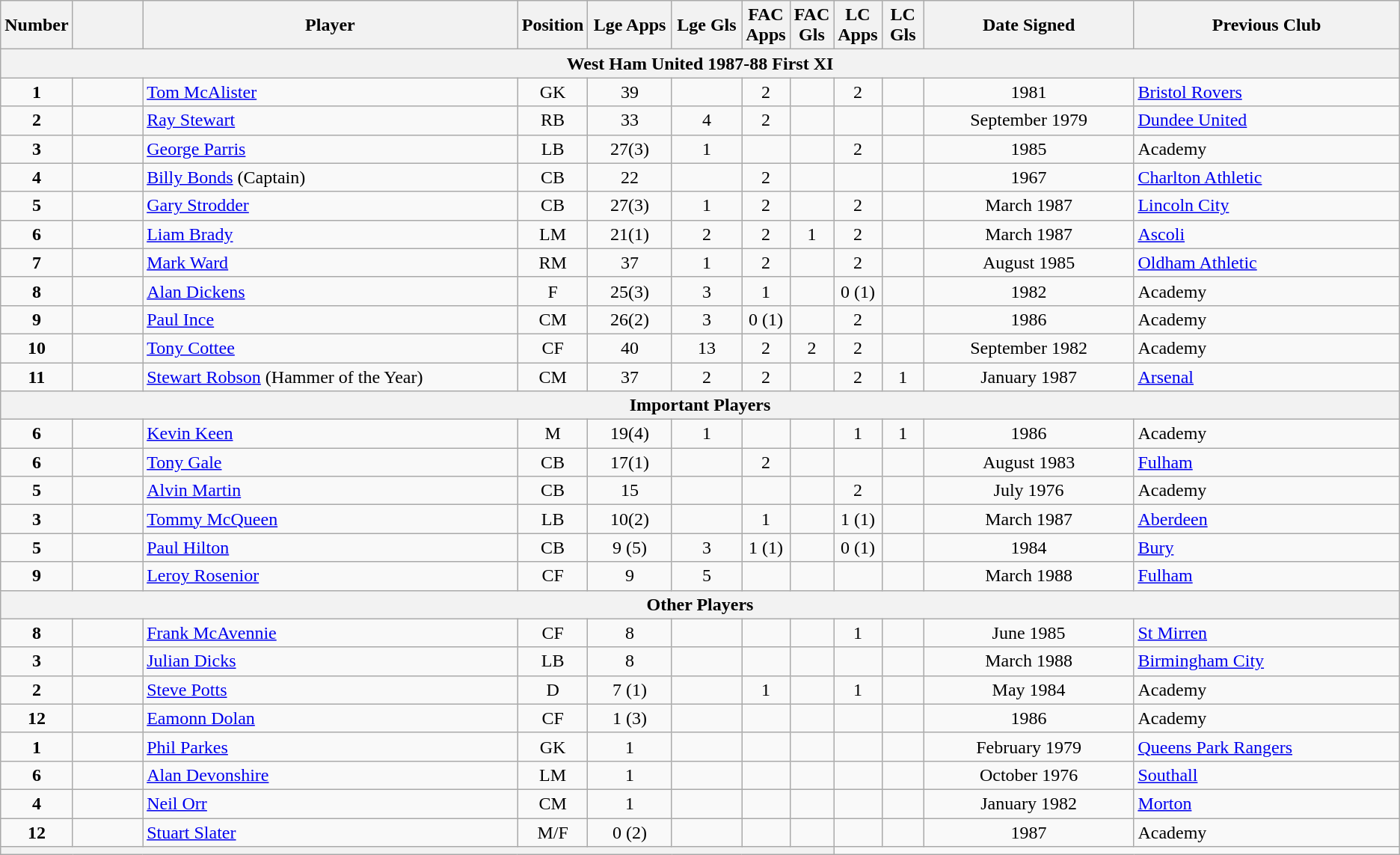<table class="wikitable">
<tr>
<th width=5%>Number</th>
<th width=5%></th>
<th !width=9%>Player</th>
<th width=4%>Position</th>
<th width=6%>Lge Apps</th>
<th width=5%>Lge Gls</th>
<th width=3%>FAC Apps</th>
<th width=3%>FAC Gls</th>
<th width=3%>LC Apps</th>
<th width=3%>LC Gls</th>
<th width=15%>Date Signed</th>
<th width=19%>Previous Club</th>
</tr>
<tr>
<th colspan=12 bgcolor=#6fd6f5>West Ham United 1987-88 First XI</th>
</tr>
<tr>
<td align=center><strong>1</strong></td>
<td align=center></td>
<td><a href='#'>Tom McAlister</a></td>
<td align=center>GK</td>
<td align=center>39</td>
<td align=center></td>
<td align=center>2</td>
<td align=center></td>
<td align=center>2</td>
<td align=center></td>
<td align=center>1981</td>
<td><a href='#'>Bristol Rovers</a></td>
</tr>
<tr>
<td align=center><strong>2</strong></td>
<td align=center></td>
<td><a href='#'>Ray Stewart</a></td>
<td align=center>RB</td>
<td align=center>33</td>
<td align=center>4</td>
<td align=center>2</td>
<td align=center></td>
<td align=center></td>
<td align=center></td>
<td align=center>September 1979</td>
<td><a href='#'>Dundee United</a></td>
</tr>
<tr>
<td align=center><strong>3</strong></td>
<td align=center></td>
<td><a href='#'>George Parris</a></td>
<td align=center>LB</td>
<td align=center>27(3)</td>
<td align=center>1</td>
<td align=center></td>
<td align=center></td>
<td align=center>2</td>
<td align=center></td>
<td align=center>1985</td>
<td>Academy</td>
</tr>
<tr>
<td align=center><strong>4</strong></td>
<td align=center></td>
<td><a href='#'>Billy Bonds</a> (Captain)</td>
<td align=center>CB</td>
<td align=center>22</td>
<td align=center></td>
<td align=center>2</td>
<td align=center></td>
<td align=center></td>
<td align=center></td>
<td align=center>1967</td>
<td><a href='#'>Charlton Athletic</a></td>
</tr>
<tr>
<td align=center><strong>5</strong></td>
<td align=center></td>
<td><a href='#'>Gary Strodder</a></td>
<td align=center>CB</td>
<td align=center>27(3)</td>
<td align=center>1</td>
<td align=center>2</td>
<td align=center></td>
<td align=center>2</td>
<td align=center></td>
<td align=center>March 1987</td>
<td><a href='#'>Lincoln City</a></td>
</tr>
<tr>
<td align=center><strong>6</strong></td>
<td align=center></td>
<td><a href='#'>Liam Brady</a></td>
<td align=center>LM</td>
<td align=center>21(1)</td>
<td align=center>2</td>
<td align=center>2</td>
<td align=center>1</td>
<td align=center>2</td>
<td align=center></td>
<td align=center>March 1987</td>
<td><a href='#'>Ascoli</a></td>
</tr>
<tr>
<td align=center><strong>7</strong></td>
<td align=center></td>
<td><a href='#'>Mark Ward</a></td>
<td align=center>RM</td>
<td align=center>37</td>
<td align=center>1</td>
<td align=center>2</td>
<td align=center></td>
<td align=center>2</td>
<td align=center></td>
<td align=center>August 1985</td>
<td><a href='#'>Oldham Athletic</a></td>
</tr>
<tr>
<td align=center><strong>8</strong></td>
<td align=center></td>
<td><a href='#'>Alan Dickens</a></td>
<td align=center>F</td>
<td align=center>25(3)</td>
<td align=center>3</td>
<td align=center>1</td>
<td align=center></td>
<td align=center>0 (1)</td>
<td align=center></td>
<td align=center>1982</td>
<td>Academy</td>
</tr>
<tr>
<td align=center><strong>9</strong></td>
<td align=center></td>
<td><a href='#'>Paul Ince</a></td>
<td align=center>CM</td>
<td align=center>26(2)</td>
<td align=center>3</td>
<td align=center>0 (1)</td>
<td align=center></td>
<td align=center>2</td>
<td align=center></td>
<td align=center>1986</td>
<td>Academy</td>
</tr>
<tr>
<td align=center><strong>10</strong></td>
<td align=center></td>
<td><a href='#'>Tony Cottee</a></td>
<td align=center>CF</td>
<td align=center>40</td>
<td align=center>13</td>
<td align=center>2</td>
<td align=center>2</td>
<td align=center>2</td>
<td align=center></td>
<td align=center>September 1982</td>
<td>Academy</td>
</tr>
<tr>
<td align=center><strong>11</strong></td>
<td align=center></td>
<td><a href='#'>Stewart Robson</a> (Hammer of the Year)</td>
<td align=center>CM</td>
<td align=center>37</td>
<td align=center>2</td>
<td align=center>2</td>
<td align=center></td>
<td align=center>2</td>
<td align=center>1</td>
<td align=center>January 1987</td>
<td><a href='#'>Arsenal</a></td>
</tr>
<tr>
<th colspan=12 bgcolor=#6fd6f5>Important Players</th>
</tr>
<tr>
<td align=center><strong>6</strong></td>
<td align=center></td>
<td><a href='#'>Kevin Keen</a></td>
<td align=center>M</td>
<td align=center>19(4)</td>
<td align=center>1</td>
<td align=center></td>
<td align=center></td>
<td align=center>1</td>
<td align=center>1</td>
<td align=center>1986</td>
<td>Academy</td>
</tr>
<tr>
<td align=center><strong>6</strong></td>
<td align=center></td>
<td><a href='#'>Tony Gale</a></td>
<td align=center>CB</td>
<td align=center>17(1)</td>
<td align=center></td>
<td align=center>2</td>
<td align=center></td>
<td align=center></td>
<td align=center></td>
<td align=center>August 1983</td>
<td><a href='#'>Fulham</a></td>
</tr>
<tr>
<td align=center><strong>5</strong></td>
<td align=center></td>
<td><a href='#'>Alvin Martin</a></td>
<td align=center>CB</td>
<td align=center>15</td>
<td align=center></td>
<td align=center></td>
<td align=center></td>
<td align=center>2</td>
<td align=center></td>
<td align=center>July 1976</td>
<td>Academy</td>
</tr>
<tr>
<td align=center><strong>3</strong></td>
<td align=center></td>
<td><a href='#'>Tommy McQueen</a></td>
<td align=center>LB</td>
<td align=center>10(2)</td>
<td align=center></td>
<td align=center>1</td>
<td align=center></td>
<td align=center>1 (1)</td>
<td align=center></td>
<td align=center>March 1987</td>
<td><a href='#'>Aberdeen</a></td>
</tr>
<tr>
<td align=center><strong>5</strong></td>
<td align=center></td>
<td><a href='#'>Paul Hilton</a></td>
<td align=center>CB</td>
<td align=center>9 (5)</td>
<td align=center>3</td>
<td align=center>1 (1)</td>
<td align=center></td>
<td align=center>0 (1)</td>
<td align=center></td>
<td align=center>1984</td>
<td><a href='#'>Bury</a></td>
</tr>
<tr>
<td align=center><strong>9</strong></td>
<td align=center></td>
<td><a href='#'>Leroy Rosenior</a></td>
<td align=center>CF</td>
<td align=center>9</td>
<td align=center>5</td>
<td align=center></td>
<td align=center></td>
<td align=center></td>
<td align=center></td>
<td align=center>March 1988</td>
<td><a href='#'>Fulham</a></td>
</tr>
<tr>
<th colspan=12 bgcolor=#6fd6f5>Other Players</th>
</tr>
<tr>
<td align=center><strong>8</strong></td>
<td align=center></td>
<td><a href='#'>Frank McAvennie</a></td>
<td align=center>CF</td>
<td align=center>8</td>
<td align=center></td>
<td align=center></td>
<td align=center></td>
<td align=center>1</td>
<td align=center></td>
<td align=center>June 1985</td>
<td><a href='#'>St Mirren</a></td>
</tr>
<tr>
<td align=center><strong>3</strong></td>
<td align=center></td>
<td><a href='#'>Julian Dicks</a></td>
<td align=center>LB</td>
<td align=center>8</td>
<td align=center></td>
<td align=center></td>
<td align=center></td>
<td align=center></td>
<td align=center></td>
<td align=center>March 1988</td>
<td><a href='#'>Birmingham City</a></td>
</tr>
<tr>
<td align=center><strong>2</strong></td>
<td align=center></td>
<td><a href='#'>Steve Potts</a></td>
<td align=center>D</td>
<td align=center>7 (1)</td>
<td align=center></td>
<td align=center>1</td>
<td align=center></td>
<td align=center>1</td>
<td align=center></td>
<td align=center>May 1984</td>
<td>Academy</td>
</tr>
<tr>
<td align=center><strong>12</strong></td>
<td align=center></td>
<td><a href='#'>Eamonn Dolan</a></td>
<td align=center>CF</td>
<td align=center>1 (3)</td>
<td align=center></td>
<td align=center></td>
<td align=center></td>
<td align=center></td>
<td align=center></td>
<td align=center>1986</td>
<td>Academy</td>
</tr>
<tr>
<td align=center><strong>1</strong></td>
<td align=center></td>
<td><a href='#'>Phil Parkes</a></td>
<td align=center>GK</td>
<td align=center>1</td>
<td align=center></td>
<td align=center></td>
<td align=center></td>
<td align=center></td>
<td align=center></td>
<td align=center>February 1979</td>
<td><a href='#'>Queens Park Rangers</a></td>
</tr>
<tr>
<td align=center><strong>6</strong></td>
<td align=center></td>
<td><a href='#'>Alan Devonshire</a></td>
<td align=center>LM</td>
<td align=center>1</td>
<td align=center></td>
<td align=center></td>
<td align=center></td>
<td align=center></td>
<td align=center></td>
<td align=center>October 1976</td>
<td><a href='#'>Southall</a></td>
</tr>
<tr>
<td align=center><strong>4</strong></td>
<td align=center></td>
<td><a href='#'>Neil Orr</a></td>
<td align=center>CM</td>
<td align=center>1</td>
<td align=center></td>
<td align=center></td>
<td align=center></td>
<td align=center></td>
<td align=center></td>
<td align=center>January 1982</td>
<td><a href='#'>Morton</a></td>
</tr>
<tr>
<td align=center><strong>12</strong></td>
<td align=center></td>
<td><a href='#'>Stuart Slater</a></td>
<td align=center>M/F</td>
<td align=center>0 (2)</td>
<td align=center></td>
<td align=center></td>
<td align=center></td>
<td align=center></td>
<td align=center></td>
<td align=center>1987</td>
<td>Academy</td>
</tr>
<tr>
<th colspan=8 bgcolor=#6fd6f5></th>
</tr>
</table>
